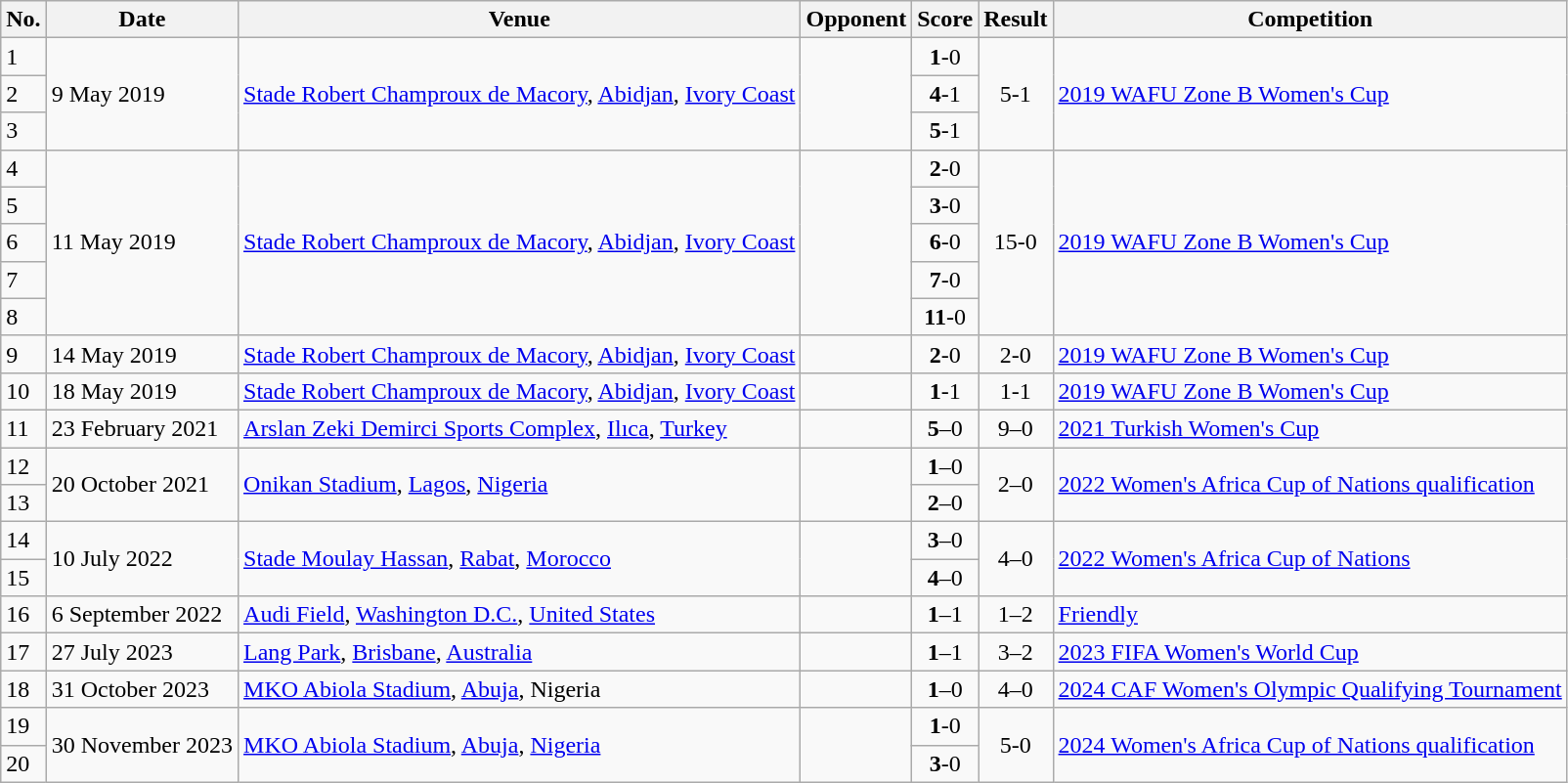<table class="wikitable">
<tr>
<th>No.</th>
<th>Date</th>
<th>Venue</th>
<th>Opponent</th>
<th>Score</th>
<th>Result</th>
<th>Competition</th>
</tr>
<tr>
<td>1</td>
<td rowspan=3>9 May 2019</td>
<td rowspan=3><a href='#'>Stade Robert Champroux de Macory</a>, <a href='#'>Abidjan</a>, <a href='#'>Ivory Coast</a></td>
<td rowspan=3></td>
<td align=center><strong>1</strong>-0</td>
<td rowspan=3 align=center>5-1</td>
<td rowspan=3><a href='#'>2019 WAFU Zone B Women's Cup</a></td>
</tr>
<tr>
<td>2</td>
<td align=center><strong>4</strong>-1</td>
</tr>
<tr>
<td>3</td>
<td align=center><strong>5</strong>-1</td>
</tr>
<tr>
<td>4</td>
<td rowspan=5>11 May 2019</td>
<td rowspan=5><a href='#'>Stade Robert Champroux de Macory</a>, <a href='#'>Abidjan</a>, <a href='#'>Ivory Coast</a></td>
<td rowspan=5></td>
<td align=center><strong>2</strong>-0</td>
<td rowspan=5 align=center>15-0</td>
<td rowspan=5><a href='#'>2019 WAFU Zone B Women's Cup</a></td>
</tr>
<tr>
<td>5</td>
<td align=center><strong>3</strong>-0</td>
</tr>
<tr>
<td>6</td>
<td align=center><strong>6</strong>-0</td>
</tr>
<tr>
<td>7</td>
<td align=center><strong>7</strong>-0</td>
</tr>
<tr>
<td>8</td>
<td align=center><strong>11</strong>-0</td>
</tr>
<tr>
<td>9</td>
<td>14 May 2019</td>
<td><a href='#'>Stade Robert Champroux de Macory</a>, <a href='#'>Abidjan</a>, <a href='#'>Ivory Coast</a></td>
<td></td>
<td align=center><strong>2</strong>-0</td>
<td align=center>2-0</td>
<td><a href='#'>2019 WAFU Zone B Women's Cup</a></td>
</tr>
<tr>
<td>10</td>
<td>18 May 2019</td>
<td><a href='#'>Stade Robert Champroux de Macory</a>, <a href='#'>Abidjan</a>, <a href='#'>Ivory Coast</a></td>
<td></td>
<td align=center><strong>1</strong>-1</td>
<td align=center>1-1</td>
<td><a href='#'>2019 WAFU Zone B Women's Cup</a></td>
</tr>
<tr>
<td>11</td>
<td>23 February 2021</td>
<td><a href='#'>Arslan Zeki Demirci Sports Complex</a>, <a href='#'>Ilıca</a>, <a href='#'>Turkey</a></td>
<td></td>
<td align=center><strong>5</strong>–0</td>
<td align=center>9–0</td>
<td><a href='#'>2021 Turkish Women's Cup</a></td>
</tr>
<tr>
<td>12</td>
<td rowspan=2>20 October 2021</td>
<td rowspan=2><a href='#'>Onikan Stadium</a>, <a href='#'>Lagos</a>, <a href='#'>Nigeria</a></td>
<td rowspan=2></td>
<td align=center><strong>1</strong>–0</td>
<td rowspan=2 align=center>2–0</td>
<td rowspan=2><a href='#'>2022 Women's Africa Cup of Nations qualification</a></td>
</tr>
<tr>
<td>13</td>
<td align=center><strong>2</strong>–0</td>
</tr>
<tr>
<td>14</td>
<td rowspan=2>10 July 2022</td>
<td rowspan=2><a href='#'>Stade Moulay Hassan</a>, <a href='#'>Rabat</a>, <a href='#'>Morocco</a></td>
<td rowspan=2></td>
<td align=center><strong>3</strong>–0</td>
<td rowspan=2 align=center>4–0</td>
<td rowspan=2><a href='#'>2022 Women's Africa Cup of Nations</a></td>
</tr>
<tr>
<td>15</td>
<td align=center><strong>4</strong>–0</td>
</tr>
<tr>
<td>16</td>
<td>6 September 2022</td>
<td><a href='#'>Audi Field</a>, <a href='#'>Washington D.C.</a>, <a href='#'>United States</a></td>
<td></td>
<td align=center><strong>1</strong>–1</td>
<td align=center>1–2</td>
<td><a href='#'>Friendly</a></td>
</tr>
<tr>
<td>17</td>
<td>27 July 2023</td>
<td><a href='#'>Lang Park</a>, <a href='#'>Brisbane</a>, <a href='#'>Australia</a></td>
<td></td>
<td align=center><strong>1</strong>–1</td>
<td align=center>3–2</td>
<td><a href='#'>2023 FIFA Women's World Cup</a></td>
</tr>
<tr>
<td>18</td>
<td>31 October 2023</td>
<td><a href='#'>MKO Abiola Stadium</a>, <a href='#'>Abuja</a>, Nigeria</td>
<td></td>
<td align=center><strong>1</strong>–0</td>
<td align=center>4–0</td>
<td><a href='#'>2024 CAF Women's Olympic Qualifying Tournament</a></td>
</tr>
<tr>
<td>19</td>
<td rowspan=2>30 November 2023</td>
<td rowspan=2><a href='#'>MKO Abiola Stadium</a>, <a href='#'>Abuja</a>, <a href='#'>Nigeria</a></td>
<td rowspan=2></td>
<td align=center><strong>1</strong>-0</td>
<td rowspan=2 align=center>5-0</td>
<td rowspan=2><a href='#'>2024 Women's Africa Cup of Nations qualification</a></td>
</tr>
<tr>
<td>20</td>
<td align=center><strong>3</strong>-0</td>
</tr>
</table>
